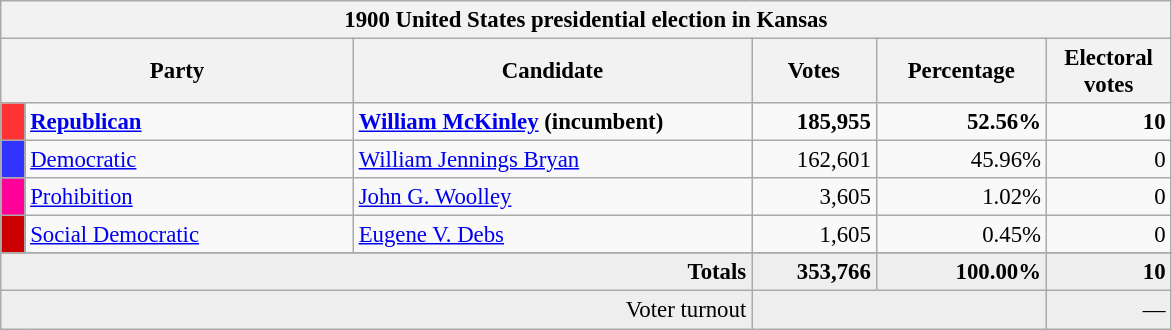<table class="wikitable" style="font-size: 95%;">
<tr>
<th colspan="6">1900 United States presidential election in Kansas</th>
</tr>
<tr>
<th colspan="2" style="width: 15em">Party</th>
<th style="width: 17em">Candidate</th>
<th style="width: 5em">Votes</th>
<th style="width: 7em">Percentage</th>
<th style="width: 5em">Electoral votes</th>
</tr>
<tr>
<th style="background-color:#FF3333; width: 3px"></th>
<td style="width: 130px"><strong><a href='#'>Republican</a></strong></td>
<td><strong><a href='#'>William McKinley</a> (incumbent)</strong></td>
<td align="right"><strong>185,955</strong></td>
<td align="right"><strong>52.56%</strong></td>
<td align="right"><strong>10</strong></td>
</tr>
<tr>
<th style="background-color:#3333FF; width: 3px"></th>
<td style="width: 130px"><a href='#'>Democratic</a></td>
<td><a href='#'>William Jennings Bryan</a></td>
<td align="right">162,601</td>
<td align="right">45.96%</td>
<td align="right">0</td>
</tr>
<tr>
<th style="background-color:#f09; width: 3px"></th>
<td style="width: 130px"><a href='#'>Prohibition</a></td>
<td><a href='#'>John G. Woolley</a></td>
<td align="right">3,605</td>
<td align="right">1.02%</td>
<td align="right">0</td>
</tr>
<tr>
<th style="background-color:#c00; width: 3px"></th>
<td style="width: 130px"><a href='#'>Social Democratic</a></td>
<td><a href='#'>Eugene V. Debs</a></td>
<td align="right">1,605</td>
<td align="right">0.45%</td>
<td align="right">0</td>
</tr>
<tr>
</tr>
<tr bgcolor="#EEEEEE">
<td colspan="3" align="right"><strong>Totals</strong></td>
<td align="right"><strong>353,766</strong></td>
<td align="right"><strong>100.00%</strong></td>
<td align="right"><strong>10</strong></td>
</tr>
<tr bgcolor="#EEEEEE">
<td colspan="3" align="right">Voter turnout</td>
<td colspan="2" align="right"></td>
<td align="right">—</td>
</tr>
</table>
